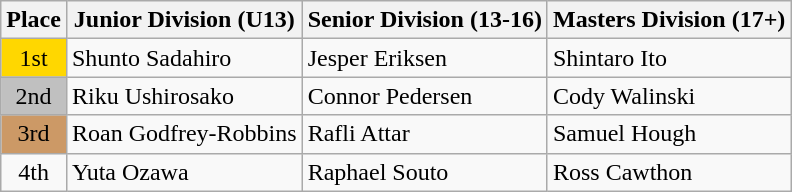<table class="wikitable">
<tr>
<th>Place</th>
<th>Junior Division (U13)</th>
<th>Senior Division (13-16)</th>
<th>Masters Division (17+)</th>
</tr>
<tr>
<td style="text-align:center; background:gold;">1st</td>
<td> Shunto Sadahiro </td>
<td> Jesper Eriksen </td>
<td> Shintaro Ito </td>
</tr>
<tr>
<td style="text-align:center; background:silver;">2nd</td>
<td> Riku Ushirosako </td>
<td> Connor Pedersen </td>
<td> Cody Walinski </td>
</tr>
<tr>
<td style="text-align:center; background:#c96;">3rd</td>
<td> Roan Godfrey-Robbins </td>
<td> Rafli Attar </td>
<td> Samuel Hough </td>
</tr>
<tr>
<td style="text-align:center">4th</td>
<td> Yuta Ozawa </td>
<td> Raphael Souto </td>
<td> Ross Cawthon </td>
</tr>
</table>
